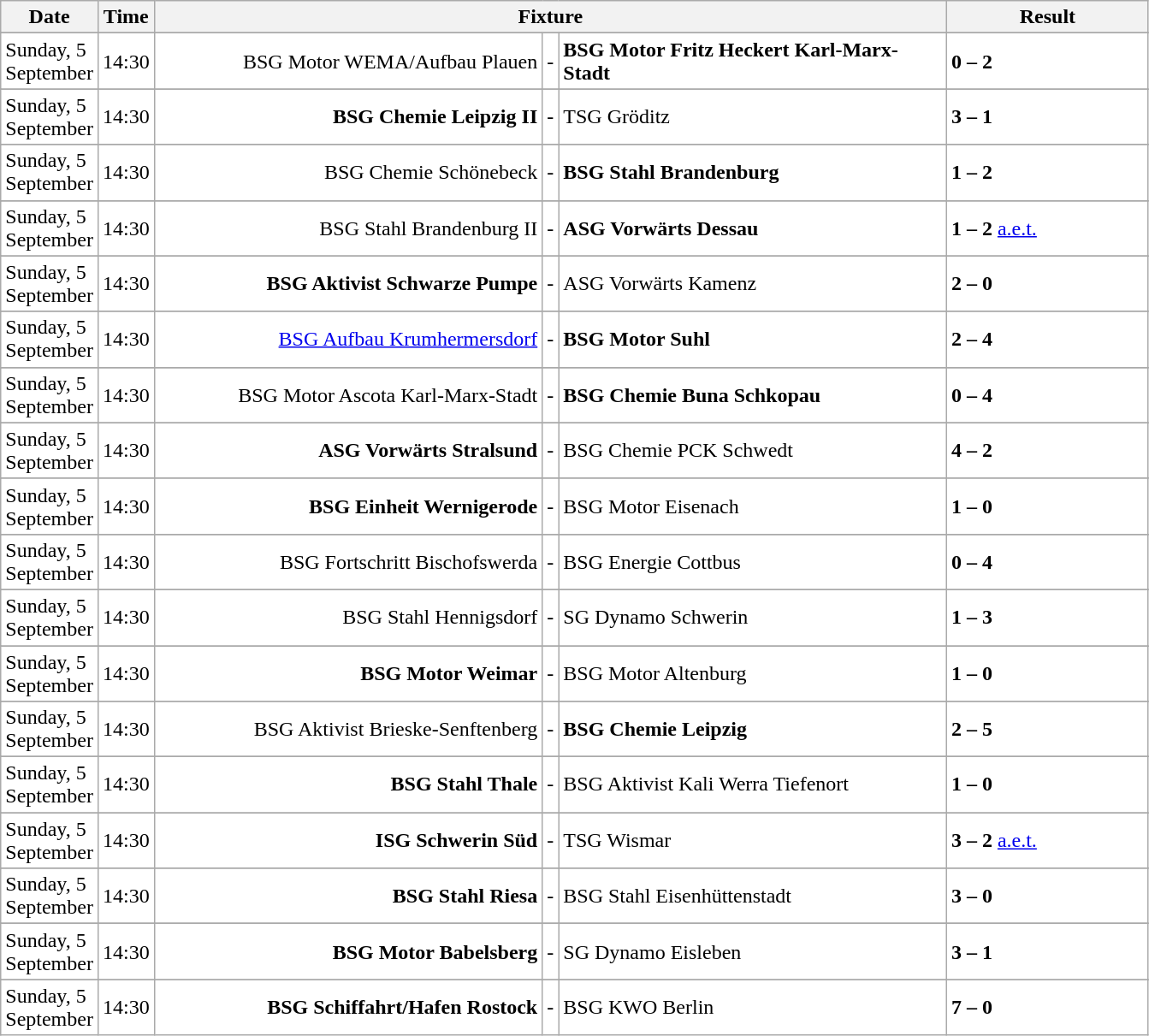<table class="wikitable">
<tr ---->
<th style="width:65px;">Date</th>
<th style="width:25px;">Time</th>
<th colspan=3>Fixture</th>
<th style="width:150px;">Result</th>
</tr>
<tr ---->
</tr>
<tr bgcolor="#FFFFFF">
<td>Sunday, 5 September</td>
<td>14:30</td>
<td style="width:295px;" align="right">BSG Motor WEMA/Aufbau Plauen</td>
<td>-</td>
<td style="width:295px;"><strong>BSG Motor Fritz Heckert Karl-Marx-Stadt</strong></td>
<td><strong>0 – 2</strong></td>
</tr>
<tr ---->
</tr>
<tr bgcolor="#FFFFFF">
<td>Sunday, 5 September</td>
<td>14:30</td>
<td align="right"><strong>BSG Chemie Leipzig II</strong></td>
<td>-</td>
<td>TSG Gröditz</td>
<td><strong>3 – 1</strong></td>
</tr>
<tr ---->
</tr>
<tr bgcolor="#FFFFFF">
<td>Sunday, 5 September</td>
<td>14:30</td>
<td align="right">BSG Chemie Schönebeck</td>
<td>-</td>
<td><strong>BSG Stahl Brandenburg</strong></td>
<td><strong>1 – 2</strong></td>
</tr>
<tr ---->
</tr>
<tr bgcolor="#FFFFFF">
<td>Sunday, 5 September</td>
<td>14:30</td>
<td align="right">BSG Stahl Brandenburg II</td>
<td>-</td>
<td><strong>ASG Vorwärts Dessau</strong></td>
<td><strong>1 – 2</strong>  <a href='#'>a.e.t.</a></td>
</tr>
<tr ---->
</tr>
<tr bgcolor="#FFFFFF">
<td>Sunday, 5 September</td>
<td>14:30</td>
<td align="right"><strong>BSG Aktivist Schwarze Pumpe</strong></td>
<td>-</td>
<td>ASG Vorwärts Kamenz</td>
<td><strong>2 – 0</strong></td>
</tr>
<tr ---->
</tr>
<tr bgcolor="#FFFFFF">
<td>Sunday, 5 September</td>
<td>14:30</td>
<td align="right"><a href='#'>BSG Aufbau Krumhermersdorf</a></td>
<td>-</td>
<td><strong>BSG Motor Suhl</strong></td>
<td><strong>2 – 4</strong></td>
</tr>
<tr ---->
</tr>
<tr bgcolor="#FFFFFF">
<td>Sunday, 5 September</td>
<td>14:30</td>
<td align="right">BSG Motor Ascota Karl-Marx-Stadt</td>
<td>-</td>
<td><strong>BSG Chemie Buna Schkopau</strong></td>
<td><strong>0 – 4</strong></td>
</tr>
<tr ---->
</tr>
<tr bgcolor="#FFFFFF">
<td>Sunday, 5 September</td>
<td>14:30</td>
<td align="right"><strong>ASG Vorwärts Stralsund</strong></td>
<td>-</td>
<td>BSG Chemie PCK Schwedt</td>
<td><strong>4 – 2</strong></td>
</tr>
<tr ---->
</tr>
<tr bgcolor="#FFFFFF">
<td>Sunday, 5 September</td>
<td>14:30</td>
<td align="right"><strong>BSG Einheit Wernigerode</strong></td>
<td>-</td>
<td>BSG Motor Eisenach</td>
<td><strong>1 – 0</strong></td>
</tr>
<tr ---->
</tr>
<tr bgcolor="#FFFFFF">
<td>Sunday, 5 September</td>
<td>14:30</td>
<td align="right">BSG Fortschritt Bischofswerda</td>
<td>-</td>
<td>BSG Energie Cottbus</td>
<td><strong>0 – 4</strong></td>
</tr>
<tr ---->
</tr>
<tr bgcolor="#FFFFFF">
<td>Sunday, 5 September</td>
<td>14:30</td>
<td align="right">BSG Stahl Hennigsdorf</td>
<td>-</td>
<td>SG Dynamo Schwerin</td>
<td><strong>1 – 3</strong></td>
</tr>
<tr ---->
</tr>
<tr bgcolor="#FFFFFF">
<td>Sunday, 5 September</td>
<td>14:30</td>
<td align="right"><strong>BSG Motor Weimar</strong></td>
<td>-</td>
<td>BSG Motor Altenburg</td>
<td><strong>1 – 0</strong></td>
</tr>
<tr ---->
</tr>
<tr bgcolor="#FFFFFF">
<td>Sunday, 5 September</td>
<td>14:30</td>
<td align="right">BSG Aktivist Brieske-Senftenberg</td>
<td>-</td>
<td><strong>BSG Chemie Leipzig</strong></td>
<td><strong>2 – 5</strong></td>
</tr>
<tr ---->
</tr>
<tr bgcolor="#FFFFFF">
<td>Sunday, 5 September</td>
<td>14:30</td>
<td align="right"><strong>BSG Stahl Thale</strong></td>
<td>-</td>
<td>BSG Aktivist Kali Werra Tiefenort</td>
<td><strong>1 – 0</strong></td>
</tr>
<tr ---->
</tr>
<tr bgcolor="#FFFFFF">
<td>Sunday, 5 September</td>
<td>14:30</td>
<td align="right"><strong>ISG Schwerin Süd</strong></td>
<td>-</td>
<td>TSG Wismar</td>
<td><strong>3 – 2</strong>  <a href='#'>a.e.t.</a></td>
</tr>
<tr ---->
</tr>
<tr bgcolor="#FFFFFF">
<td>Sunday, 5 September</td>
<td>14:30</td>
<td align="right"><strong>BSG Stahl Riesa</strong></td>
<td>-</td>
<td>BSG Stahl Eisenhüttenstadt</td>
<td><strong>3 – 0</strong></td>
</tr>
<tr ---->
</tr>
<tr bgcolor="#FFFFFF">
<td>Sunday, 5 September</td>
<td>14:30</td>
<td align="right"><strong>BSG Motor Babelsberg</strong></td>
<td>-</td>
<td>SG Dynamo Eisleben</td>
<td><strong>3 – 1</strong></td>
</tr>
<tr ---->
</tr>
<tr bgcolor="#FFFFFF">
<td>Sunday, 5 September</td>
<td>14:30</td>
<td align="right"><strong>BSG Schiffahrt/Hafen Rostock</strong></td>
<td>-</td>
<td>BSG KWO Berlin</td>
<td><strong>7 – 0</strong></td>
</tr>
</table>
